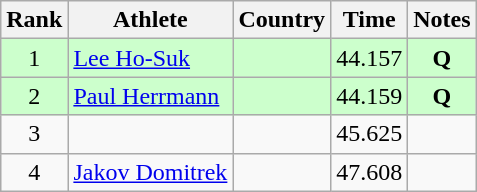<table class="wikitable sortable" style="text-align:center">
<tr>
<th>Rank</th>
<th>Athlete</th>
<th>Country</th>
<th>Time</th>
<th>Notes</th>
</tr>
<tr bgcolor="#ccffcc">
<td>1</td>
<td align=left><a href='#'>Lee Ho-Suk</a></td>
<td align=left></td>
<td>44.157</td>
<td><strong>Q</strong></td>
</tr>
<tr bgcolor="#ccffcc">
<td>2</td>
<td align=left><a href='#'>Paul Herrmann</a></td>
<td align=left></td>
<td>44.159</td>
<td><strong>Q</strong></td>
</tr>
<tr>
<td>3</td>
<td align=left></td>
<td align=left></td>
<td>45.625</td>
<td></td>
</tr>
<tr>
<td>4</td>
<td align=left><a href='#'>Jakov Domitrek</a></td>
<td align=left></td>
<td>47.608</td>
<td></td>
</tr>
</table>
